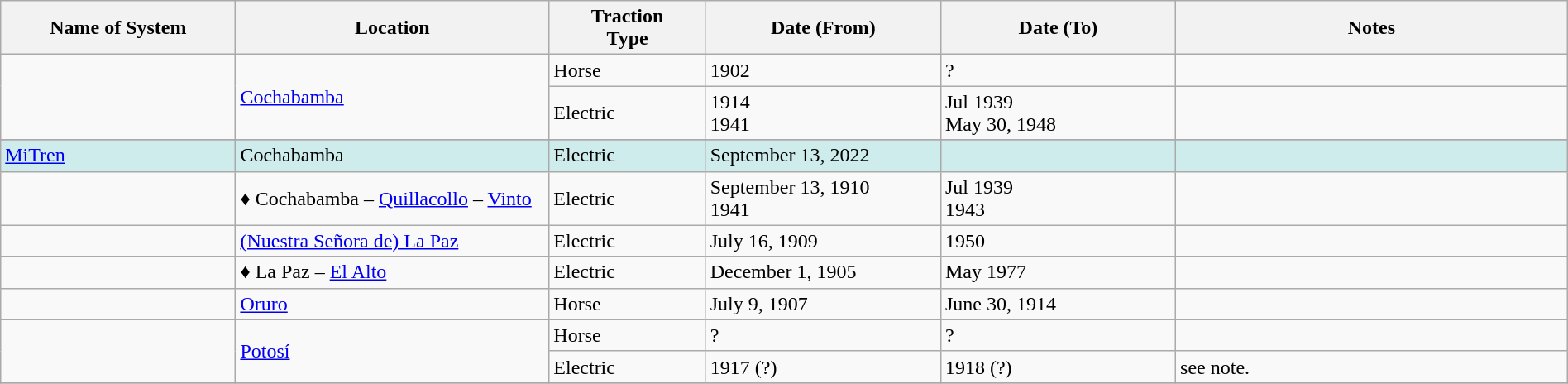<table class="wikitable" width=100%>
<tr>
<th width=15%>Name of System</th>
<th width=20%>Location</th>
<th width=10%>Traction<br>Type</th>
<th width=15%>Date (From)</th>
<th width=15%>Date (To)</th>
<th width=25%>Notes</th>
</tr>
<tr>
<td rowspan="2"> </td>
<td rowspan="2"><a href='#'>Cochabamba</a></td>
<td>Horse</td>
<td>1902</td>
<td>?</td>
<td></td>
</tr>
<tr>
<td>Electric</td>
<td>1914<br>1941</td>
<td>Jul 1939<br>May 30, 1948</td>
<td></td>
</tr>
<tr>
</tr>
<tr style="background:#CFECEC">
<td><a href='#'>MiTren</a></td>
<td>Cochabamba</td>
<td>Electric</td>
<td>September 13, 2022</td>
<td></td>
<td> </td>
</tr>
<tr>
<td> </td>
<td>♦ Cochabamba – <a href='#'>Quillacollo</a> – <a href='#'>Vinto</a></td>
<td>Electric</td>
<td>September 13, 1910<br>1941</td>
<td>Jul 1939<br>1943</td>
<td></td>
</tr>
<tr>
<td> </td>
<td><a href='#'>(Nuestra Señora de) La Paz</a></td>
<td>Electric</td>
<td>July 16, 1909</td>
<td>1950</td>
<td></td>
</tr>
<tr>
<td> </td>
<td>♦ La Paz – <a href='#'>El Alto</a></td>
<td>Electric</td>
<td>December 1, 1905</td>
<td>May 1977</td>
<td></td>
</tr>
<tr>
<td> </td>
<td><a href='#'>Oruro</a></td>
<td>Horse</td>
<td>July 9, 1907</td>
<td>June 30, 1914</td>
<td></td>
</tr>
<tr>
<td rowspan="2"> </td>
<td rowspan="2"><a href='#'>Potosí</a></td>
<td>Horse</td>
<td>?</td>
<td>?</td>
<td></td>
</tr>
<tr>
<td>Electric</td>
<td>1917 (?)</td>
<td>1918 (?)</td>
<td> see note.</td>
</tr>
<tr>
</tr>
</table>
